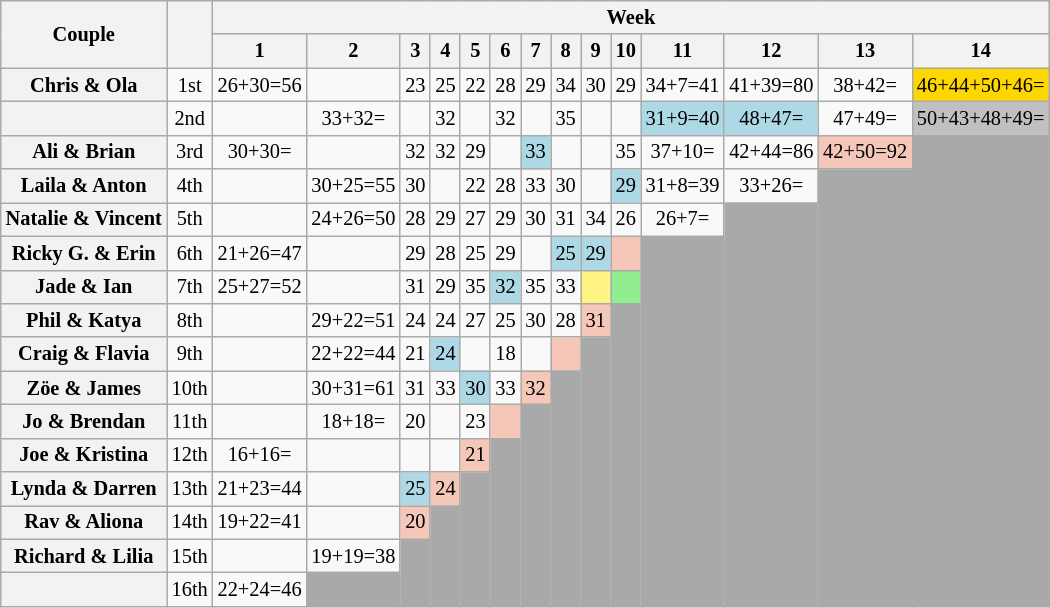<table class="wikitable sortable" style="text-align:center; font-size:85%">
<tr>
<th rowspan="2" scope="col">Couple</th>
<th rowspan="2" scope="col"></th>
<th colspan="14">Week</th>
</tr>
<tr>
<th scope="col">1</th>
<th scope="col">2</th>
<th scope="col">3</th>
<th scope="col">4</th>
<th scope="col">5</th>
<th scope="col">6</th>
<th scope="col">7</th>
<th scope="col">8</th>
<th scope="col">9</th>
<th scope="col">10</th>
<th scope="col">11</th>
<th scope="col">12</th>
<th scope="col">13</th>
<th scope="col">14</th>
</tr>
<tr>
<th scope="row">Chris & Ola</th>
<td>1st</td>
<td>26+30=56</td>
<td></td>
<td>23</td>
<td>25</td>
<td>22</td>
<td>28</td>
<td>29</td>
<td>34</td>
<td>30</td>
<td>29</td>
<td>34+7=41</td>
<td>41+39=80</td>
<td>38+42=</td>
<td bgcolor="gold" >46+44+50+46=</td>
</tr>
<tr>
<th scope="row"></th>
<td>2nd</td>
<td></td>
<td>33+32=</td>
<td></td>
<td>32</td>
<td></td>
<td>32</td>
<td></td>
<td>35</td>
<td></td>
<td></td>
<td bgcolor="lightblue" >31+9=40</td>
<td bgcolor="lightblue" >48+47=</td>
<td>47+49=</td>
<td bgcolor="silver" >50+43+48+49=</td>
</tr>
<tr>
<th scope="row">Ali & Brian</th>
<td>3rd</td>
<td>30+30=</td>
<td></td>
<td>32</td>
<td>32</td>
<td>29</td>
<td></td>
<td bgcolor="lightblue">33</td>
<td></td>
<td></td>
<td>35</td>
<td>37+10=</td>
<td>42+44=86</td>
<td bgcolor="f4c7b8" >42+50=92</td>
<td rowspan="14" style="background:darkgrey;"></td>
</tr>
<tr>
<th scope="row">Laila & Anton</th>
<td>4th</td>
<td></td>
<td>30+25=55</td>
<td>30</td>
<td></td>
<td>22</td>
<td>28</td>
<td>33</td>
<td>30</td>
<td></td>
<td bgcolor="lightblue">29</td>
<td>31+8=39</td>
<td>33+26=</td>
<td rowspan="13" style="background:darkgrey;"></td>
</tr>
<tr>
<th scope="row">Natalie & Vincent</th>
<td>5th</td>
<td></td>
<td>24+26=50</td>
<td>28</td>
<td>29</td>
<td>27</td>
<td>29</td>
<td>30</td>
<td>31</td>
<td>34</td>
<td>26</td>
<td>26+7=</td>
<td rowspan="12" style="background:darkgrey;"></td>
</tr>
<tr>
<th scope="row">Ricky G. & Erin</th>
<td>6th</td>
<td>21+26=47</td>
<td></td>
<td>29</td>
<td>28</td>
<td>25</td>
<td>29</td>
<td></td>
<td bgcolor="lightblue">25</td>
<td bgcolor="lightblue">29</td>
<td bgcolor="f4c7b8"></td>
<td rowspan="11" style="background:darkgrey;"></td>
</tr>
<tr>
<th scope="row">Jade & Ian</th>
<td>7th</td>
<td>25+27=52</td>
<td></td>
<td>31</td>
<td>29</td>
<td>35</td>
<td bgcolor="lightblue">32</td>
<td>35</td>
<td>33</td>
<td bgcolor="fff383"></td>
<td bgcolor="lightgreen"></td>
</tr>
<tr>
<th scope="row">Phil & Katya</th>
<td>8th</td>
<td></td>
<td>29+22=51</td>
<td>24</td>
<td>24</td>
<td>27</td>
<td>25</td>
<td>30</td>
<td>28</td>
<td bgcolor="f4c7b8">31</td>
<td rowspan="9" style="background:darkgrey;"></td>
</tr>
<tr>
<th scope="row">Craig & Flavia</th>
<td>9th</td>
<td></td>
<td>22+22=44</td>
<td>21</td>
<td bgcolor="lightblue">24</td>
<td></td>
<td>18</td>
<td></td>
<td bgcolor="f4c7b8"></td>
<td rowspan="8" style="background:darkgrey;"></td>
</tr>
<tr>
<th scope="row">Zöe & James</th>
<td>10th</td>
<td></td>
<td>30+31=61</td>
<td>31</td>
<td>33</td>
<td bgcolor="lightblue">30</td>
<td>33</td>
<td bgcolor="f4c7b8">32</td>
<td rowspan="7" style="background:darkgrey;"></td>
</tr>
<tr>
<th scope="row">Jo & Brendan</th>
<td>11th</td>
<td></td>
<td>18+18=</td>
<td>20</td>
<td></td>
<td>23</td>
<td bgcolor="f4c7b8"></td>
<td rowspan="6" style="background:darkgrey;"></td>
</tr>
<tr>
<th scope="row">Joe & Kristina</th>
<td>12th</td>
<td>16+16=</td>
<td></td>
<td></td>
<td></td>
<td bgcolor="f4c7b8">21</td>
<td rowspan="5" style="background:darkgrey;"></td>
</tr>
<tr>
<th scope="row">Lynda & Darren</th>
<td>13th</td>
<td>21+23=44</td>
<td></td>
<td bgcolor="lightblue">25</td>
<td bgcolor="f4c7b8">24</td>
<td rowspan="4" style="background:darkgrey;"></td>
</tr>
<tr>
<th scope="row">Rav & Aliona</th>
<td>14th</td>
<td>19+22=41</td>
<td></td>
<td bgcolor="f4c7b8">20</td>
<td rowspan="3" style="background:darkgrey;"></td>
</tr>
<tr>
<th scope="row">Richard & Lilia</th>
<td>15th</td>
<td></td>
<td>19+19=38</td>
<td rowspan="2" style="background:darkgrey;"></td>
</tr>
<tr>
<th scope="row"></th>
<td>16th</td>
<td>22+24=46</td>
<td style="background:darkgrey;"></td>
</tr>
</table>
